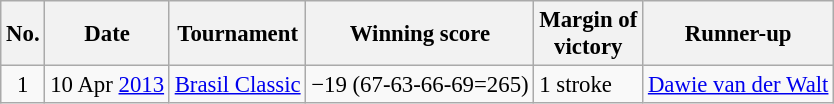<table class="wikitable" style="font-size:95%;">
<tr>
<th>No.</th>
<th>Date</th>
<th>Tournament</th>
<th>Winning score</th>
<th>Margin of<br>victory</th>
<th>Runner-up</th>
</tr>
<tr>
<td align=center>1</td>
<td align=right>10 Apr <a href='#'>2013</a></td>
<td><a href='#'>Brasil Classic</a></td>
<td>−19 (67-63-66-69=265)</td>
<td>1 stroke</td>
<td> <a href='#'>Dawie van der Walt</a></td>
</tr>
</table>
